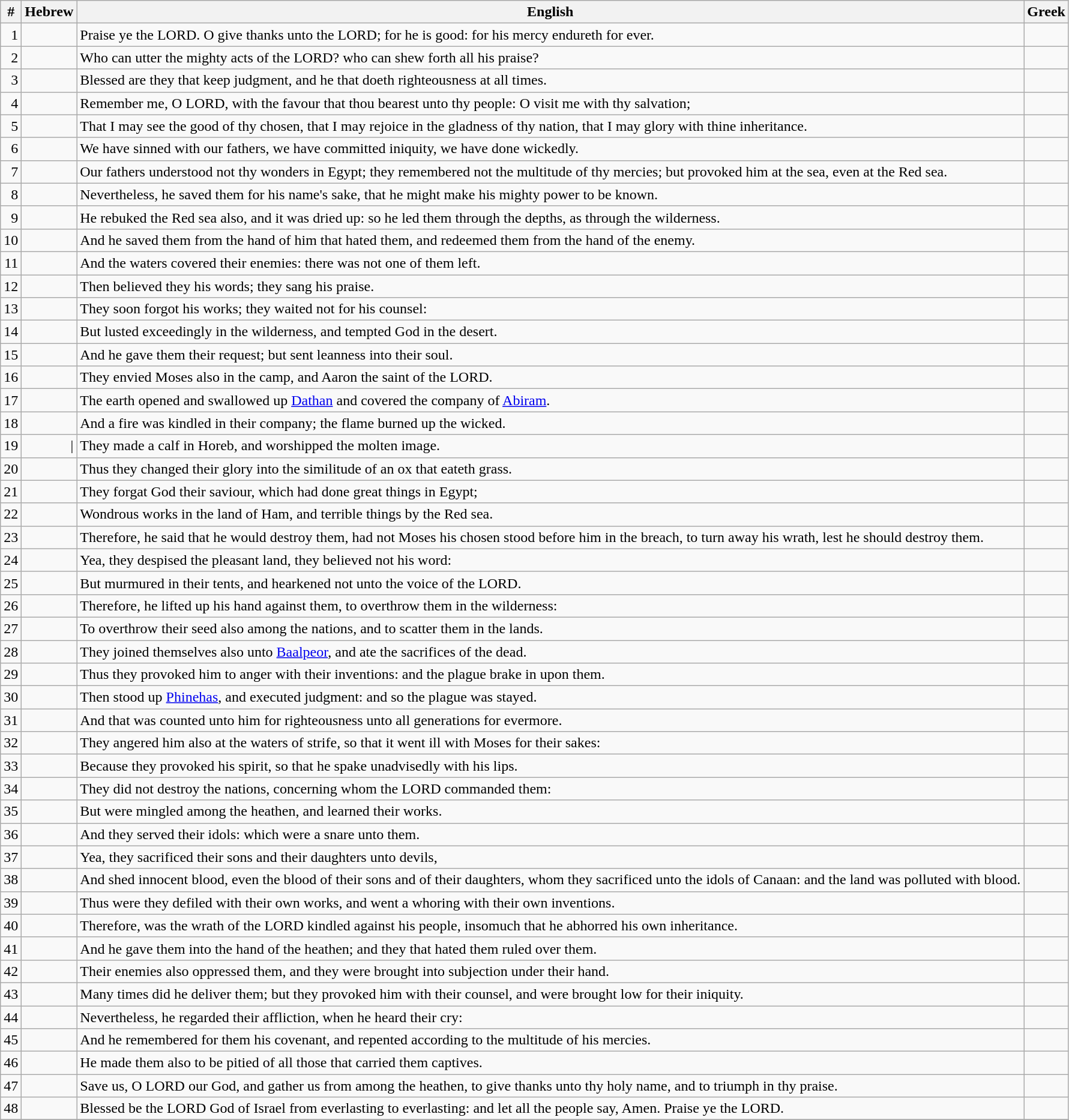<table class=wikitable>
<tr>
<th>#</th>
<th>Hebrew</th>
<th>English</th>
<th>Greek</th>
</tr>
<tr>
<td style="text-align:right">1</td>
<td style="text-align:right"></td>
<td>Praise ye the LORD. O give thanks unto the LORD; for he is good: for his mercy endureth for ever.</td>
<td></td>
</tr>
<tr>
<td style="text-align:right">2</td>
<td style="text-align:right"></td>
<td>Who can utter the mighty acts of the LORD? who can shew forth all his praise?</td>
<td></td>
</tr>
<tr>
<td style="text-align:right">3</td>
<td style="text-align:right"></td>
<td>Blessed are they that keep judgment, and he that doeth righteousness at all times.</td>
<td></td>
</tr>
<tr>
<td style="text-align:right">4</td>
<td style="text-align:right"></td>
<td>Remember me, O LORD, with the favour that thou bearest unto thy people: O visit me with thy salvation;</td>
<td></td>
</tr>
<tr>
<td style="text-align:right">5</td>
<td style="text-align:right"></td>
<td>That I may see the good of thy chosen, that I may rejoice in the gladness of thy nation, that I may glory with thine inheritance.</td>
<td></td>
</tr>
<tr>
<td style="text-align:right">6</td>
<td style="text-align:right"></td>
<td>We have sinned with our fathers, we have committed iniquity, we have done wickedly.</td>
<td></td>
</tr>
<tr>
<td style="text-align:right">7</td>
<td style="text-align:right"></td>
<td>Our fathers understood not thy wonders in Egypt; they remembered not the multitude of thy mercies; but provoked him at the sea, even at the Red sea.</td>
<td></td>
</tr>
<tr>
<td style="text-align:right">8</td>
<td style="text-align:right"></td>
<td>Nevertheless, he saved them for his name's sake, that he might make his mighty power to be known.</td>
<td></td>
</tr>
<tr>
<td style="text-align:right">9</td>
<td style="text-align:right"></td>
<td>He rebuked the Red sea also, and it was dried up: so he led them through the depths, as through the wilderness.</td>
<td></td>
</tr>
<tr>
<td style="text-align:right">10</td>
<td style="text-align:right"></td>
<td>And he saved them from the hand of him that hated them, and redeemed them from the hand of the enemy.</td>
<td></td>
</tr>
<tr>
<td style="text-align:right">11</td>
<td style="text-align:right"></td>
<td>And the waters covered their enemies: there was not one of them left.</td>
<td></td>
</tr>
<tr>
<td style="text-align:right">12</td>
<td style="text-align:right"></td>
<td>Then believed they his words; they sang his praise.</td>
<td></td>
</tr>
<tr>
<td style="text-align:right">13</td>
<td style="text-align:right"></td>
<td>They soon forgot his works; they waited not for his counsel:</td>
<td></td>
</tr>
<tr>
<td style="text-align:right">14</td>
<td style="text-align:right"></td>
<td>But lusted exceedingly in the wilderness, and tempted God in the desert.</td>
<td></td>
</tr>
<tr>
<td style="text-align:right">15</td>
<td style="text-align:right"></td>
<td>And he gave them their request; but sent leanness into their soul.</td>
<td></td>
</tr>
<tr>
<td style="text-align:right">16</td>
<td style="text-align:right"></td>
<td>They envied Moses also in the camp, and Aaron the saint of the LORD.</td>
<td></td>
</tr>
<tr>
<td style="text-align:right">17</td>
<td style="text-align:right"></td>
<td>The earth opened and swallowed up <a href='#'>Dathan</a> and covered the company of <a href='#'>Abiram</a>.</td>
<td></td>
</tr>
<tr>
<td style="text-align:right">18</td>
<td style="text-align:right"></td>
<td>And a fire was kindled in their company; the flame burned up the wicked.</td>
<td></td>
</tr>
<tr>
<td style="text-align:right">19</td>
<td style="text-align:right">|</td>
<td>They made a calf in Horeb, and worshipped the molten image.</td>
<td></td>
</tr>
<tr>
<td style="text-align:right">20</td>
<td style="text-align:right"></td>
<td>Thus they changed their glory into the similitude of an ox that eateth grass.</td>
<td></td>
</tr>
<tr>
<td style="text-align:right">21</td>
<td style="text-align:right"></td>
<td>They forgat God their saviour, which had done great things in Egypt;</td>
<td></td>
</tr>
<tr>
<td style="text-align:right">22</td>
<td style="text-align:right"></td>
<td>Wondrous works in the land of Ham, and terrible things by the Red sea.</td>
<td></td>
</tr>
<tr>
<td style="text-align:right">23</td>
<td style="text-align:right"></td>
<td>Therefore, he said that he would destroy them, had not Moses his chosen stood before him in the breach, to turn away his wrath, lest he should destroy them.</td>
<td></td>
</tr>
<tr>
<td style="text-align:right">24</td>
<td style="text-align:right"></td>
<td>Yea, they despised the pleasant land, they believed not his word:</td>
<td></td>
</tr>
<tr>
<td style="text-align:right">25</td>
<td style="text-align:right"></td>
<td>But murmured in their tents, and hearkened not unto the voice of the LORD.</td>
<td></td>
</tr>
<tr>
<td style="text-align:right">26</td>
<td style="text-align:right"></td>
<td>Therefore, he lifted up his hand against them, to overthrow them in the wilderness:</td>
<td></td>
</tr>
<tr>
<td style="text-align:right">27</td>
<td style="text-align:right"></td>
<td>To overthrow their seed also among the nations, and to scatter them in the lands.</td>
<td></td>
</tr>
<tr>
<td style="text-align:right">28</td>
<td style="text-align:right"></td>
<td>They joined themselves also unto <a href='#'>Baalpeor</a>, and ate the sacrifices of the dead.</td>
<td></td>
</tr>
<tr>
<td style="text-align:right">29</td>
<td style="text-align:right"></td>
<td>Thus they provoked him to anger with their inventions: and the plague brake in upon them.</td>
<td></td>
</tr>
<tr>
<td style="text-align:right">30</td>
<td style="text-align:right"></td>
<td>Then stood up <a href='#'>Phinehas</a>, and executed judgment: and so the plague was stayed.</td>
<td></td>
</tr>
<tr>
<td style="text-align:right">31</td>
<td style="text-align:right"></td>
<td>And that was counted unto him for righteousness unto all generations for evermore.</td>
<td></td>
</tr>
<tr>
<td style="text-align:right">32</td>
<td style="text-align:right"></td>
<td>They angered him also at the waters of strife, so that it went ill with Moses for their sakes:</td>
<td></td>
</tr>
<tr>
<td style="text-align:right">33</td>
<td style="text-align:right"></td>
<td>Because they provoked his spirit, so that he spake unadvisedly with his lips.</td>
<td></td>
</tr>
<tr>
<td style="text-align:right">34</td>
<td style="text-align:right"></td>
<td>They did not destroy the nations, concerning whom the LORD commanded them:</td>
<td></td>
</tr>
<tr>
<td style="text-align:right">35</td>
<td style="text-align:right"></td>
<td>But were mingled among the heathen, and learned their works.</td>
<td></td>
</tr>
<tr>
<td style="text-align:right">36</td>
<td style="text-align:right"></td>
<td>And they served their idols: which were a snare unto them.</td>
<td></td>
</tr>
<tr>
<td style="text-align:right">37</td>
<td style="text-align:right"></td>
<td>Yea, they sacrificed their sons and their daughters unto devils,</td>
<td></td>
</tr>
<tr>
<td style="text-align:right">38</td>
<td style="text-align:right"></td>
<td>And shed innocent blood, even the blood of their sons and of their daughters, whom they sacrificed unto the idols of Canaan: and the land was polluted with blood.</td>
<td></td>
</tr>
<tr>
<td style="text-align:right">39</td>
<td style="text-align:right"></td>
<td>Thus were they defiled with their own works, and went a whoring with their own inventions.</td>
<td></td>
</tr>
<tr>
<td style="text-align:right">40</td>
<td style="text-align:right"></td>
<td>Therefore, was the wrath of the LORD kindled against his people, insomuch that he abhorred his own inheritance.</td>
<td></td>
</tr>
<tr>
<td style="text-align:right">41</td>
<td style="text-align:right"></td>
<td>And he gave them into the hand of the heathen; and they that hated them ruled over them.</td>
<td></td>
</tr>
<tr>
<td style="text-align:right">42</td>
<td style="text-align:right"></td>
<td>Their enemies also oppressed them, and they were brought into subjection under their hand.</td>
<td></td>
</tr>
<tr>
<td style="text-align:right">43</td>
<td style="text-align:right"></td>
<td>Many times did he deliver them; but they provoked him with their counsel, and were brought low for their iniquity.</td>
<td></td>
</tr>
<tr>
<td style="text-align:right">44</td>
<td style="text-align:right"></td>
<td>Nevertheless, he regarded their affliction, when he heard their cry:</td>
<td></td>
</tr>
<tr>
<td style="text-align:right">45</td>
<td style="text-align:right"></td>
<td>And he remembered for them his covenant, and repented according to the multitude of his mercies.</td>
<td></td>
</tr>
<tr>
<td style="text-align:right">46</td>
<td style="text-align:right"></td>
<td>He made them also to be pitied of all those that carried them captives.</td>
<td></td>
</tr>
<tr>
<td style="text-align:right">47</td>
<td style="text-align:right"></td>
<td>Save us, O LORD our God, and gather us from among the heathen, to give thanks unto thy holy name, and to triumph in thy praise.</td>
<td></td>
</tr>
<tr>
<td style="text-align:right">48</td>
<td style="text-align:right"></td>
<td>Blessed be the LORD God of Israel from everlasting to everlasting: and let all the people say, Amen. Praise ye the LORD.</td>
<td></td>
</tr>
<tr>
</tr>
</table>
